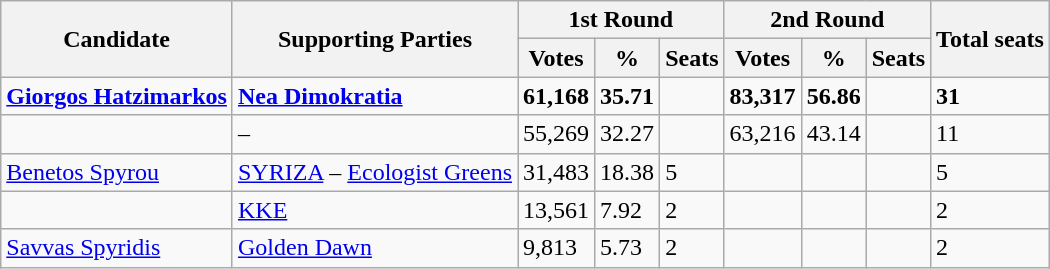<table class=wikitable>
<tr>
<th rowspan=2>Candidate</th>
<th rowspan=2>Supporting Parties</th>
<th colspan=3>1st Round</th>
<th colspan=3>2nd Round</th>
<th rowspan=2>Total seats</th>
</tr>
<tr>
<th>Votes</th>
<th>%</th>
<th>Seats</th>
<th>Votes</th>
<th>%</th>
<th>Seats</th>
</tr>
<tr style="font-weight: bold">
<td><a href='#'>Giorgos Hatzimarkos</a></td>
<td><a href='#'>Nea Dimokratia</a></td>
<td>61,168</td>
<td>35.71</td>
<td></td>
<td>83,317</td>
<td>56.86</td>
<td></td>
<td>31</td>
</tr>
<tr>
<td></td>
<td>–</td>
<td>55,269</td>
<td>32.27</td>
<td></td>
<td>63,216</td>
<td>43.14</td>
<td></td>
<td>11</td>
</tr>
<tr>
<td><a href='#'>Benetos Spyrou</a></td>
<td><a href='#'>SYRIZA</a> – <a href='#'>Ecologist Greens</a></td>
<td>31,483</td>
<td>18.38</td>
<td>5</td>
<td></td>
<td></td>
<td></td>
<td>5</td>
</tr>
<tr>
<td></td>
<td><a href='#'>KKE</a></td>
<td>13,561</td>
<td>7.92</td>
<td>2</td>
<td></td>
<td></td>
<td></td>
<td>2</td>
</tr>
<tr>
<td><a href='#'>Savvas Spyridis</a></td>
<td><a href='#'>Golden Dawn</a></td>
<td>9,813</td>
<td>5.73</td>
<td>2</td>
<td></td>
<td></td>
<td></td>
<td>2</td>
</tr>
</table>
